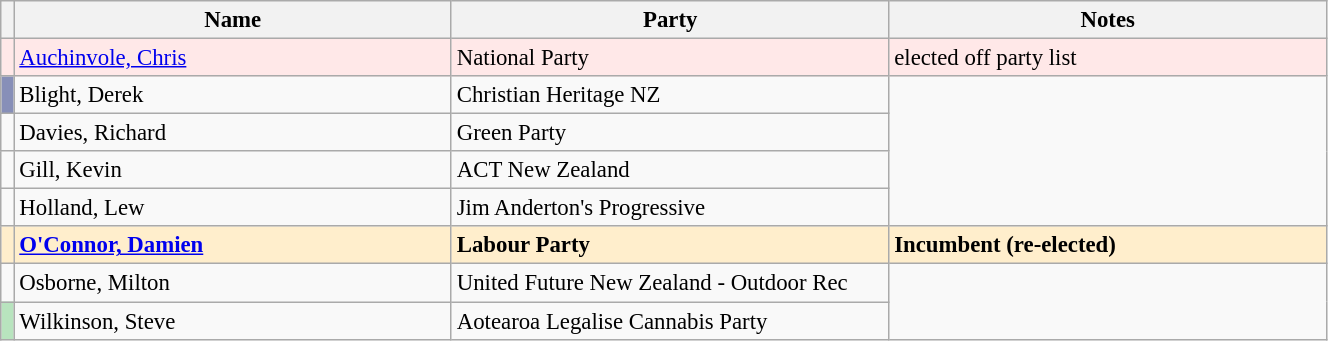<table class="wikitable" width="70%" style="font-size:95%;">
<tr>
<th width=1%></th>
<th width=33%>Name</th>
<th width=33%>Party</th>
<th width=33%>Notes</th>
</tr>
<tr ---- bgcolor=#FFE8E8>
<td bgcolor=></td>
<td><a href='#'>Auchinvole, Chris</a></td>
<td>National Party</td>
<td>elected off party list</td>
</tr>
<tr -->
<td bgcolor=#878fb8></td>
<td>Blight, Derek</td>
<td>Christian Heritage NZ</td>
</tr>
<tr -->
<td bgcolor=></td>
<td>Davies, Richard</td>
<td>Green Party</td>
</tr>
<tr -->
<td bgcolor=></td>
<td>Gill, Kevin</td>
<td>ACT New Zealand</td>
</tr>
<tr -->
<td bgcolor=></td>
<td>Holland, Lew</td>
<td>Jim Anderton's Progressive</td>
</tr>
<tr ---- bgcolor=#FFEECC>
<td bgcolor=></td>
<td><strong><a href='#'>O'Connor, Damien</a></strong></td>
<td><strong>Labour Party</strong></td>
<td><strong>Incumbent (re-elected)</strong></td>
</tr>
<tr -->
<td bgcolor=></td>
<td>Osborne, Milton</td>
<td>United Future New Zealand - Outdoor Rec</td>
</tr>
<tr -->
<td bgcolor=#b8e4be></td>
<td>Wilkinson, Steve</td>
<td>Aotearoa Legalise Cannabis Party</td>
</tr>
</table>
